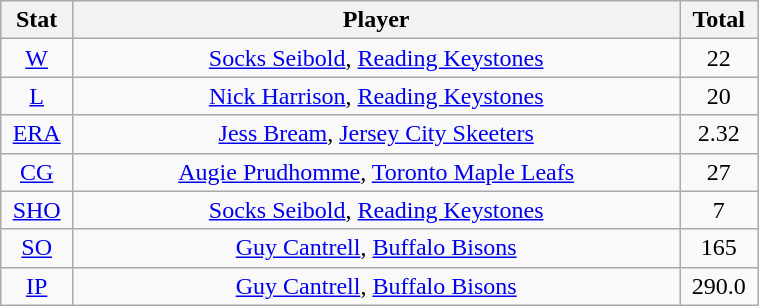<table class="wikitable" width="40%" style="text-align:center;">
<tr>
<th width="5%">Stat</th>
<th width="60%">Player</th>
<th width="5%">Total</th>
</tr>
<tr>
<td><a href='#'>W</a></td>
<td><a href='#'>Socks Seibold</a>, <a href='#'>Reading Keystones</a></td>
<td>22</td>
</tr>
<tr>
<td><a href='#'>L</a></td>
<td><a href='#'>Nick Harrison</a>, <a href='#'>Reading Keystones</a></td>
<td>20</td>
</tr>
<tr>
<td><a href='#'>ERA</a></td>
<td><a href='#'>Jess Bream</a>, <a href='#'>Jersey City Skeeters</a></td>
<td>2.32</td>
</tr>
<tr>
<td><a href='#'>CG</a></td>
<td><a href='#'>Augie Prudhomme</a>, <a href='#'>Toronto Maple Leafs</a></td>
<td>27</td>
</tr>
<tr>
<td><a href='#'>SHO</a></td>
<td><a href='#'>Socks Seibold</a>, <a href='#'>Reading Keystones</a></td>
<td>7</td>
</tr>
<tr>
<td><a href='#'>SO</a></td>
<td><a href='#'>Guy Cantrell</a>, <a href='#'>Buffalo Bisons</a></td>
<td>165</td>
</tr>
<tr>
<td><a href='#'>IP</a></td>
<td><a href='#'>Guy Cantrell</a>, <a href='#'>Buffalo Bisons</a></td>
<td>290.0</td>
</tr>
</table>
